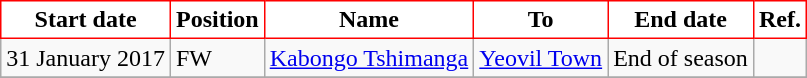<table class="wikitable">
<tr>
<th style="background:#FFFFFF; color:black; border:1px solid red;">Start date</th>
<th style="background:#FFFFFF; color:black; border:1px solid red;">Position</th>
<th style="background:#FFFFFF; color:black; border:1px solid red;">Name</th>
<th style="background:#FFFFFF; color:black; border:1px solid red;">To</th>
<th style="background:#FFFFFF; color:black; border:1px solid red;">End date</th>
<th style="background:#FFFFFF; color:black; border:1px solid red;">Ref.</th>
</tr>
<tr>
<td>31 January 2017</td>
<td>FW</td>
<td> <a href='#'>Kabongo Tshimanga</a></td>
<td><a href='#'>Yeovil Town</a></td>
<td>End of season</td>
<td></td>
</tr>
<tr>
</tr>
</table>
